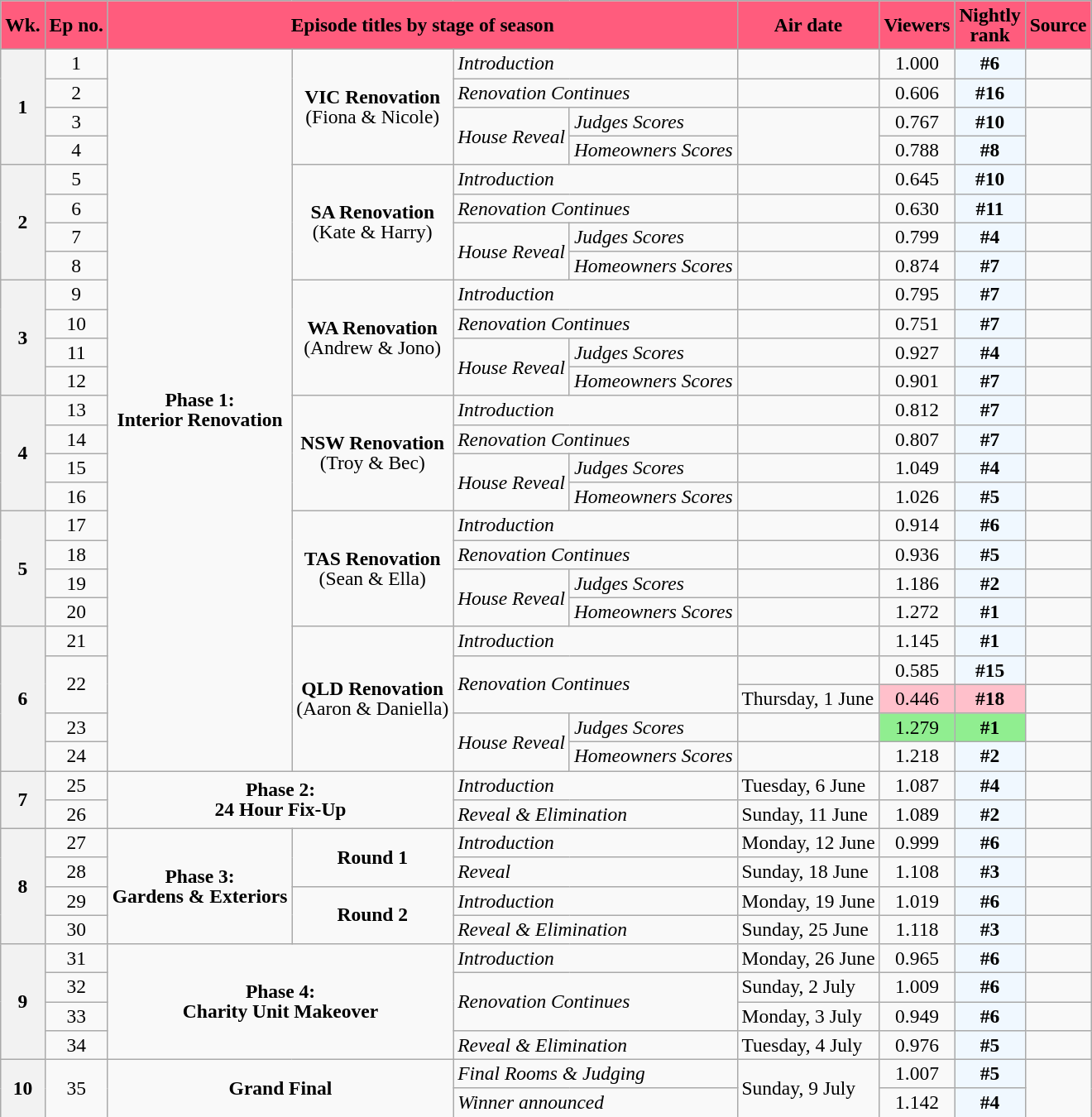<table class="wikitable" style="text-align:center; font-size:98%; line-height:16px;">
<tr>
<th scope="col" style="background:#FF5C7D; color:black;">Wk.</th>
<th scope="col" style="background:#FF5C7D; color:black;">Ep no.</th>
<th scope="col" style="background:#FF5C7D; color:black;"  colspan="4">Episode titles by stage of season</th>
<th scope="col" style="background:#FF5C7D; color:black;">Air date</th>
<th scope="col" style="background:#FF5C7D; color:black;">Viewers<br><small></small></th>
<th scope="col" style="background:#FF5C7D; color:black;">Nightly<br>rank</th>
<th scope="col" style="background:#FF5C7D; color:black;">Source</th>
</tr>
<tr>
<th rowspan="4">1</th>
<td>1</td>
<td rowspan="25"><strong>Phase 1:<br>Interior Renovation</strong></td>
<td rowspan="4"><strong>VIC Renovation</strong><br>(Fiona & Nicole)</td>
<td colspan="2" style="text-align:left"><em>Introduction</em></td>
<td style="text-align:left"></td>
<td>1.000</td>
<td style="background:#F0F8FF"><strong>#6</strong></td>
<td></td>
</tr>
<tr>
<td>2</td>
<td colspan="2" style="text-align:left"><em>Renovation Continues</em></td>
<td style="text-align:left"></td>
<td>0.606</td>
<td style="background:#F0F8FF"><strong>#16</strong></td>
<td></td>
</tr>
<tr>
<td>3</td>
<td rowspan="2" style="text-align:left"><em>House Reveal</em></td>
<td style="text-align:left"><em>Judges Scores</em></td>
<td rowspan="2" style="text-align:left"></td>
<td>0.767</td>
<td style="background:#F0F8FF"><strong>#10</strong></td>
<td rowspan="2"></td>
</tr>
<tr>
<td>4</td>
<td style="text-align:left"><em>Homeowners Scores</em></td>
<td>0.788</td>
<td style="background:#F0F8FF"><strong>#8</strong></td>
</tr>
<tr>
<th rowspan="4">2</th>
<td>5</td>
<td rowspan="4"><strong>SA Renovation</strong><br>(Kate & Harry)</td>
<td colspan="2" style="text-align:left"><em>Introduction</em></td>
<td style="text-align:left"></td>
<td>0.645</td>
<td style="background:#F0F8FF"><strong>#10</strong></td>
<td></td>
</tr>
<tr>
<td>6</td>
<td colspan="2" style="text-align:left"><em>Renovation Continues</em></td>
<td style="text-align:left"></td>
<td>0.630</td>
<td style="background:#F0F8FF"><strong>#11</strong></td>
<td></td>
</tr>
<tr>
<td>7</td>
<td rowspan="2" style="text-align:left"><em>House Reveal</em></td>
<td style="text-align:left"><em>Judges Scores</em></td>
<td style="text-align:left"></td>
<td>0.799</td>
<td style="background:#F0F8FF"><strong>#4</strong></td>
<td></td>
</tr>
<tr>
<td>8</td>
<td style="text-align:left"><em>Homeowners Scores</em></td>
<td style="text-align:left"></td>
<td>0.874</td>
<td style="background:#F0F8FF"><strong>#7</strong></td>
<td></td>
</tr>
<tr>
<th rowspan="4">3</th>
<td>9</td>
<td rowspan="4"><strong>WA Renovation</strong><br>(Andrew & Jono)</td>
<td colspan="2" style="text-align:left"><em>Introduction</em></td>
<td style="text-align:left"></td>
<td>0.795</td>
<td style="background:#F0F8FF"><strong>#7</strong></td>
<td></td>
</tr>
<tr>
<td>10</td>
<td colspan="2" style="text-align:left"><em>Renovation Continues</em></td>
<td style="text-align:left"></td>
<td>0.751</td>
<td style="background:#F0F8FF"><strong>#7</strong></td>
<td></td>
</tr>
<tr>
<td>11</td>
<td rowspan="2" style="text-align:left"><em>House Reveal</em></td>
<td style="text-align:left"><em>Judges Scores</em></td>
<td style="text-align:left"></td>
<td>0.927</td>
<td style="background:#F0F8FF"><strong>#4</strong></td>
<td></td>
</tr>
<tr>
<td>12</td>
<td style="text-align:left"><em>Homeowners Scores</em></td>
<td style="text-align:left"></td>
<td>0.901</td>
<td style="background:#F0F8FF"><strong>#7</strong></td>
<td></td>
</tr>
<tr>
<th rowspan="4">4</th>
<td>13</td>
<td rowspan="4"><strong>NSW Renovation</strong><br>(Troy & Bec)</td>
<td colspan="2" style="text-align:left"><em>Introduction</em></td>
<td style="text-align:left"></td>
<td>0.812</td>
<td style="background:#F0F8FF"><strong>#7</strong></td>
<td></td>
</tr>
<tr>
<td>14</td>
<td colspan="2" style="text-align:left"><em>Renovation Continues</em></td>
<td style="text-align:left"></td>
<td>0.807</td>
<td style="background:#F0F8FF"><strong>#7</strong></td>
<td></td>
</tr>
<tr>
<td>15</td>
<td rowspan="2" style="text-align:left"><em>House Reveal</em></td>
<td style="text-align:left"><em>Judges Scores</em></td>
<td style="text-align:left"></td>
<td>1.049</td>
<td style="background:#F0F8FF"><strong>#4</strong></td>
<td></td>
</tr>
<tr>
<td>16</td>
<td style="text-align:left"><em>Homeowners Scores</em></td>
<td style="text-align:left"></td>
<td>1.026</td>
<td style="background:#F0F8FF"><strong>#5</strong></td>
<td></td>
</tr>
<tr>
<th rowspan="4">5</th>
<td>17</td>
<td rowspan="4"><strong>TAS Renovation</strong><br>(Sean & Ella)</td>
<td colspan="2" style="text-align:left"><em>Introduction</em></td>
<td style="text-align:left"></td>
<td>0.914</td>
<td style="background:#F0F8FF"><strong>#6</strong></td>
<td></td>
</tr>
<tr>
<td>18</td>
<td colspan="2" style="text-align:left"><em>Renovation Continues</em></td>
<td style="text-align:left"></td>
<td>0.936</td>
<td style="background:#F0F8FF"><strong>#5</strong></td>
<td></td>
</tr>
<tr>
<td>19</td>
<td rowspan="2" style="text-align:left"><em>House Reveal</em></td>
<td style="text-align:left"><em>Judges Scores</em></td>
<td style="text-align:left"></td>
<td>1.186</td>
<td style="background:#F0F8FF"><strong>#2</strong></td>
<td></td>
</tr>
<tr>
<td>20</td>
<td style="text-align:left"><em>Homeowners Scores</em></td>
<td style="text-align:left"></td>
<td>1.272</td>
<td style="background:#F0F8FF"><strong>#1</strong></td>
<td></td>
</tr>
<tr>
<th rowspan="5">6</th>
<td>21</td>
<td rowspan="5"><strong>QLD Renovation</strong><br>(Aaron & Daniella)</td>
<td colspan="2" style="text-align:left"><em>Introduction</em></td>
<td style="text-align:left"></td>
<td>1.145</td>
<td style="background:#F0F8FF"><strong>#1</strong></td>
<td></td>
</tr>
<tr>
<td rowspan="2">22</td>
<td rowspan="2" colspan="2" style="text-align:left"><em>Renovation Continues</em></td>
<td style="text-align:left"></td>
<td>0.585</td>
<td style="background:#F0F8FF"><strong>#15</strong></td>
<td></td>
</tr>
<tr>
<td style="text-align:left">Thursday, 1 June</td>
<td style="background:pink">0.446</td>
<td style="background:pink"><strong>#18</strong></td>
<td></td>
</tr>
<tr>
<td>23</td>
<td rowspan="2" style="text-align:left"><em>House Reveal</em></td>
<td style="text-align:left"><em>Judges Scores</em></td>
<td style="text-align:left"></td>
<td scope="col" style="background:lightgreen; color:black;">1.279</td>
<td style="background:lightgreen"><strong>#1</strong></td>
<td></td>
</tr>
<tr>
<td>24</td>
<td style="text-align:left"><em>Homeowners Scores</em></td>
<td style="text-align:left"></td>
<td>1.218</td>
<td style="background:#F0F8FF"><strong>#2</strong></td>
<td></td>
</tr>
<tr>
<th rowspan="2">7</th>
<td>25</td>
<td colspan=2 rowspan="2"><strong>Phase 2:<br>24 Hour Fix-Up</strong></td>
<td colspan="2" style="text-align:left"><em>Introduction</em></td>
<td style="text-align:left">Tuesday, 6 June</td>
<td>1.087</td>
<td style="background:#F0F8FF"><strong>#4</strong></td>
<td></td>
</tr>
<tr>
<td>26</td>
<td colspan="2" style="text-align:left"><em>Reveal & Elimination</em></td>
<td style="text-align:left">Sunday, 11 June</td>
<td>1.089</td>
<td style="background:#F0F8FF"><strong>#2</strong></td>
<td></td>
</tr>
<tr>
<th rowspan="4">8</th>
<td>27</td>
<td rowspan="4"><strong>Phase 3:<br>Gardens & Exteriors</strong></td>
<td rowspan="2"><strong>Round 1</strong></td>
<td colspan="2" style="text-align:left"><em>Introduction</em></td>
<td style="text-align:left">Monday, 12 June</td>
<td>0.999</td>
<td style="background:#F0F8FF"><strong>#6</strong></td>
<td></td>
</tr>
<tr>
<td>28</td>
<td colspan="2" style="text-align:left"><em>Reveal</em></td>
<td style="text-align:left">Sunday, 18 June</td>
<td>1.108</td>
<td style="background:#F0F8FF"><strong>#3</strong></td>
<td></td>
</tr>
<tr>
<td>29</td>
<td rowspan="2"><strong>Round 2</strong></td>
<td colspan="2" style="text-align:left"><em>Introduction</em></td>
<td style="text-align:left">Monday, 19 June</td>
<td>1.019</td>
<td style="background:#F0F8FF"><strong>#6</strong></td>
<td></td>
</tr>
<tr>
<td>30</td>
<td colspan="2" style="text-align:left"><em>Reveal & Elimination</em></td>
<td style="text-align:left">Sunday, 25 June</td>
<td>1.118</td>
<td style="background:#F0F8FF"><strong>#3</strong></td>
<td></td>
</tr>
<tr>
<th rowspan="4">9</th>
<td>31</td>
<td colspan=2 rowspan="4"><strong>Phase 4:<br>Charity Unit Makeover</strong></td>
<td colspan="2" style="text-align:left"><em>Introduction</em></td>
<td style="text-align:left">Monday, 26 June</td>
<td>0.965</td>
<td style="background:#F0F8FF"><strong>#6</strong></td>
<td></td>
</tr>
<tr>
<td>32</td>
<td rowspan="2" colspan="2" style="text-align:left"><em>Renovation Continues</em></td>
<td style="text-align:left">Sunday, 2 July</td>
<td>1.009</td>
<td style="background:#F0F8FF"><strong>#6</strong></td>
<td></td>
</tr>
<tr>
<td>33</td>
<td style="text-align:left">Monday, 3 July</td>
<td>0.949</td>
<td style="background:#F0F8FF"><strong>#6</strong></td>
<td></td>
</tr>
<tr>
<td>34</td>
<td colspan="2" style="text-align:left"><em>Reveal & Elimination</em></td>
<td style="text-align:left">Tuesday, 4 July</td>
<td>0.976</td>
<td style="background:#F0F8FF"><strong>#5</strong></td>
<td></td>
</tr>
<tr>
<th rowspan="2">10</th>
<td rowspan="2">35</td>
<td colspan=2 rowspan="2"><strong>Grand Final</strong></td>
<td colspan="2" style="text-align:left"><em>Final Rooms & Judging</em></td>
<td style="text-align:left" rowspan="2">Sunday, 9 July</td>
<td>1.007</td>
<td style="background:#F0F8FF"><strong>#5</strong></td>
<td rowspan="2"></td>
</tr>
<tr>
<td colspan="2" style="text-align:left"><em>Winner announced</em></td>
<td>1.142</td>
<td style="background:#F0F8FF"><strong>#4</strong></td>
</tr>
</table>
